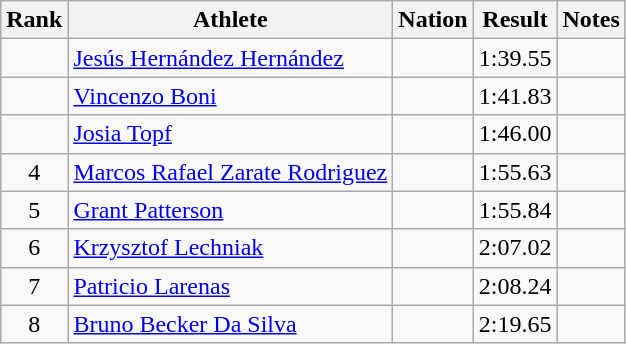<table class="wikitable sortable" style="text-align:center">
<tr>
<th>Rank</th>
<th>Athlete</th>
<th>Nation</th>
<th>Result</th>
<th>Notes</th>
</tr>
<tr>
<td></td>
<td align=left><a href='#'>Jesús Hernández Hernández</a></td>
<td align=left></td>
<td>1:39.55</td>
<td></td>
</tr>
<tr>
<td></td>
<td align=left><a href='#'>Vincenzo Boni</a></td>
<td align=left></td>
<td>1:41.83</td>
<td></td>
</tr>
<tr>
<td></td>
<td align=left><a href='#'>Josia Topf</a></td>
<td align=left></td>
<td>1:46.00</td>
<td></td>
</tr>
<tr>
<td>4</td>
<td align=left><a href='#'>Marcos Rafael Zarate Rodriguez</a></td>
<td align=left></td>
<td>1:55.63</td>
<td></td>
</tr>
<tr>
<td>5</td>
<td align=left><a href='#'>Grant Patterson</a></td>
<td align=left></td>
<td>1:55.84</td>
<td></td>
</tr>
<tr>
<td>6</td>
<td align=left><a href='#'>Krzysztof Lechniak</a></td>
<td align=left></td>
<td>2:07.02</td>
<td></td>
</tr>
<tr>
<td>7</td>
<td align=left><a href='#'>Patricio Larenas</a></td>
<td align=left></td>
<td>2:08.24</td>
<td></td>
</tr>
<tr>
<td>8</td>
<td align=left><a href='#'>Bruno Becker Da Silva</a></td>
<td align=left></td>
<td>2:19.65</td>
<td></td>
</tr>
</table>
